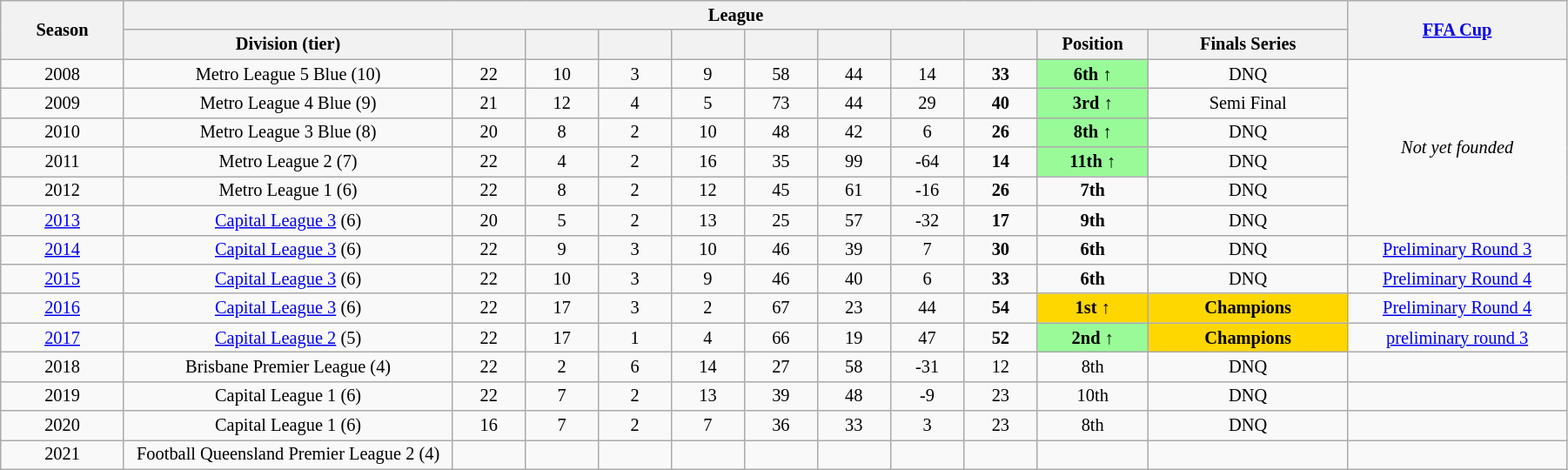<table class="wikitable" style="text-align:center; font-size:85%;width:95%; text-align:center">
<tr>
<th rowspan="2" width="3%">Season</th>
<th colspan="11" rowspan="1" width="28%">League</th>
<th rowspan="2" width="6%"><a href='#'>FFA Cup</a></th>
</tr>
<tr>
<th width="9%">Division (tier)</th>
<th width="2%"></th>
<th width="2%"></th>
<th width="2%"></th>
<th width="2%"></th>
<th width="2%"></th>
<th width="2%"></th>
<th width="2%"></th>
<th width="2%"></th>
<th width="2%">Position</th>
<th width="5%">Finals Series</th>
</tr>
<tr>
<td>2008</td>
<td>Metro League 5 Blue (10)</td>
<td>22</td>
<td>10</td>
<td>3</td>
<td>9</td>
<td>58</td>
<td>44</td>
<td>14</td>
<td><strong>33</strong></td>
<td bgcolor="palegreen"><strong>6th ↑</strong></td>
<td>DNQ</td>
<td rowspan="6"><em>Not yet founded</em></td>
</tr>
<tr>
<td>2009</td>
<td>Metro League 4 Blue (9)</td>
<td>21</td>
<td>12</td>
<td>4</td>
<td>5</td>
<td>73</td>
<td>44</td>
<td>29</td>
<td><strong>40</strong></td>
<td bgcolor="palegreen"><strong>3rd ↑</strong></td>
<td>Semi Final</td>
</tr>
<tr>
<td>2010</td>
<td>Metro League 3 Blue (8)</td>
<td>20</td>
<td>8</td>
<td>2</td>
<td>10</td>
<td>48</td>
<td>42</td>
<td>6</td>
<td><strong>26</strong></td>
<td bgcolor="palegreen"><strong>8th ↑</strong></td>
<td>DNQ</td>
</tr>
<tr>
<td>2011</td>
<td>Metro League 2 (7)</td>
<td>22</td>
<td>4</td>
<td>2</td>
<td>16</td>
<td>35</td>
<td>99</td>
<td>-64</td>
<td><strong>14</strong></td>
<td bgcolor="palegreen"><strong>11th ↑</strong></td>
<td>DNQ</td>
</tr>
<tr>
<td>2012</td>
<td>Metro League 1 (6)</td>
<td>22</td>
<td>8</td>
<td>2</td>
<td>12</td>
<td>45</td>
<td>61</td>
<td>-16</td>
<td><strong>26</strong></td>
<td><strong>7th</strong></td>
<td>DNQ</td>
</tr>
<tr>
<td><a href='#'>2013</a></td>
<td><a href='#'>Capital League 3</a>  (6)</td>
<td>20</td>
<td>5</td>
<td>2</td>
<td>13</td>
<td>25</td>
<td>57</td>
<td>-32</td>
<td><strong>17</strong></td>
<td><strong>9th</strong></td>
<td>DNQ</td>
</tr>
<tr>
<td><a href='#'>2014</a></td>
<td><a href='#'>Capital League 3</a>  (6)</td>
<td>22</td>
<td>9</td>
<td>3</td>
<td>10</td>
<td>46</td>
<td>39</td>
<td>7</td>
<td><strong>30</strong></td>
<td><strong>6th</strong></td>
<td>DNQ</td>
<td><a href='#'>Preliminary Round 3</a></td>
</tr>
<tr>
<td><a href='#'>2015</a></td>
<td><a href='#'>Capital League 3</a>  (6)</td>
<td>22</td>
<td>10</td>
<td>3</td>
<td>9</td>
<td>46</td>
<td>40</td>
<td>6</td>
<td><strong>33</strong></td>
<td><strong>6th</strong></td>
<td>DNQ</td>
<td><a href='#'>Preliminary Round 4</a></td>
</tr>
<tr>
<td><a href='#'>2016</a></td>
<td><a href='#'>Capital League 3</a>  (6)</td>
<td>22</td>
<td>17</td>
<td>3</td>
<td>2</td>
<td>67</td>
<td>23</td>
<td>44</td>
<td><strong>54</strong></td>
<td bgcolor="gold"><strong>1st ↑</strong></td>
<td bgcolor="gold"><strong>Champions</strong></td>
<td><a href='#'>Preliminary Round 4</a></td>
</tr>
<tr>
<td><a href='#'>2017</a></td>
<td><a href='#'>Capital League 2</a>  (5)</td>
<td>22</td>
<td>17</td>
<td>1</td>
<td>4</td>
<td>66</td>
<td>19</td>
<td>47</td>
<td><strong>52</strong></td>
<td bgcolor="palegreen"><strong>2nd ↑</strong></td>
<td bgcolor="gold"><strong>Champions</strong></td>
<td><a href='#'>preliminary round 3</a></td>
</tr>
<tr>
<td>2018</td>
<td>Brisbane Premier League (4)</td>
<td>22</td>
<td>2</td>
<td>6</td>
<td>14</td>
<td>27</td>
<td>58</td>
<td>-31</td>
<td>12</td>
<td>8th</td>
<td>DNQ</td>
<td></td>
</tr>
<tr>
<td>2019</td>
<td>Capital League 1 (6)</td>
<td>22</td>
<td>7</td>
<td>2</td>
<td>13</td>
<td>39</td>
<td>48</td>
<td>-9</td>
<td>23</td>
<td>10th</td>
<td>DNQ</td>
<td></td>
</tr>
<tr>
<td>2020</td>
<td>Capital League 1 (6)</td>
<td>16</td>
<td>7</td>
<td>2</td>
<td>7</td>
<td>36</td>
<td>33</td>
<td>3</td>
<td>23</td>
<td>8th</td>
<td>DNQ</td>
<td></td>
</tr>
<tr>
<td>2021</td>
<td>Football Queensland Premier League 2 (4)</td>
<td></td>
<td></td>
<td></td>
<td></td>
<td></td>
<td></td>
<td></td>
<td></td>
<td></td>
<td></td>
<td></td>
</tr>
</table>
